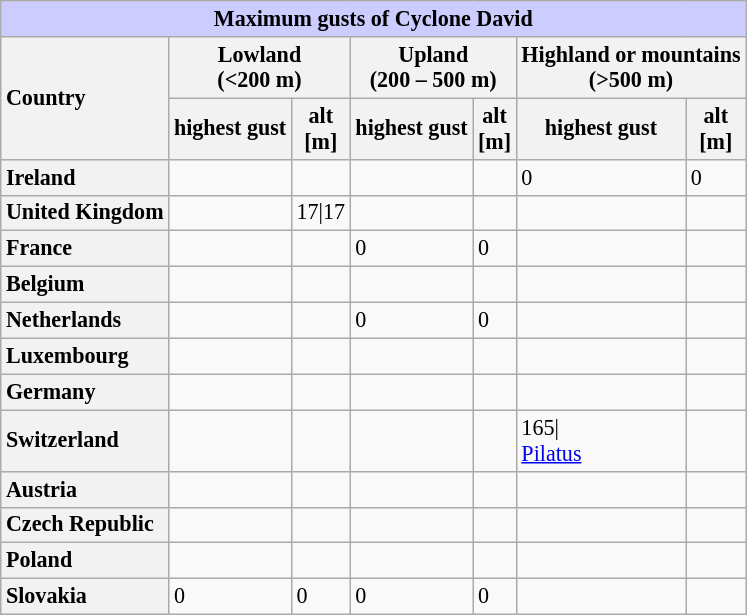<table class="wikitable sortable floatleft" border="1" style="font-size: 92%">
<tr>
<th colspan=7 style="background:#ccf;">Maximum gusts of Cyclone David</th>
</tr>
<tr>
<th style="text-align:left" rowspan="2" data-sort-type="text">Country</th>
<th colspan="2">Lowland<br>(<200 m)</th>
<th colspan="2">Upland<br>(200 – 500 m)</th>
<th colspan="2">Highland or mountains<br>(>500 m)</th>
</tr>
<tr>
<th data-sort-type="number">highest gust</th>
<th data-sort-type="number">alt<br>[m]</th>
<th data-sort-type="number">highest gust</th>
<th data-sort-type="number">alt<br>[m]</th>
<th data-sort-type="number">highest gust</th>
<th data-sort-type="number">alt<br>[m]</th>
</tr>
<tr>
<th style="text-align:left">Ireland</th>
<td></td>
<td></td>
<td></td>
<td></td>
<td>0</td>
<td>0</td>
</tr>
<tr>
<th style="text-align:left">United Kingdom</th>
<td></td>
<td {{sort>17|17</td>
<td></td>
<td></td>
<td></td>
<td></td>
</tr>
<tr>
<th style="text-align:left">France</th>
<td></td>
<td></td>
<td>0</td>
<td>0</td>
<td></td>
<td></td>
</tr>
<tr>
<th style="text-align:left">Belgium</th>
<td></td>
<td></td>
<td></td>
<td></td>
<td></td>
<td></td>
</tr>
<tr>
<th style="text-align:left">Netherlands</th>
<td></td>
<td></td>
<td>0</td>
<td>0</td>
<td></td>
<td></td>
</tr>
<tr>
<th style="text-align:left">Luxembourg</th>
<td></td>
<td></td>
<td></td>
<td></td>
<td></td>
<td></td>
</tr>
<tr>
<th style="text-align:left">Germany</th>
<td></td>
<td></td>
<td></td>
<td></td>
<td></td>
<td></td>
</tr>
<tr>
<th style="text-align:left">Switzerland</th>
<td></td>
<td></td>
<td></td>
<td></td>
<td {{sort>165|<br><a href='#'>Pilatus</a></td>
<td></td>
</tr>
<tr>
<th style="text-align:left">Austria</th>
<td></td>
<td></td>
<td></td>
<td></td>
<td></td>
<td></td>
</tr>
<tr>
<th style="text-align:left">Czech Republic</th>
<td></td>
<td></td>
<td></td>
<td></td>
<td></td>
<td></td>
</tr>
<tr>
<th style="text-align:left">Poland</th>
<td></td>
<td></td>
<td></td>
<td></td>
<td></td>
<td></td>
</tr>
<tr>
<th style="text-align:left">Slovakia</th>
<td>0</td>
<td>0</td>
<td>0</td>
<td>0</td>
<td></td>
<td></td>
</tr>
</table>
